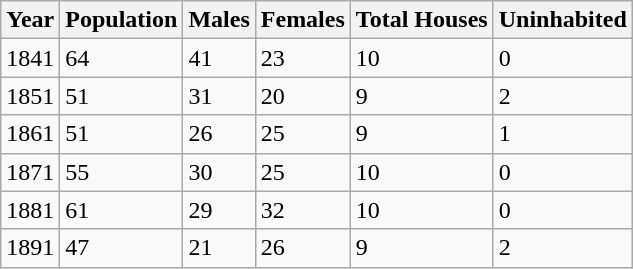<table class="wikitable">
<tr>
<th>Year</th>
<th>Population</th>
<th>Males</th>
<th>Females</th>
<th>Total Houses</th>
<th>Uninhabited</th>
</tr>
<tr>
<td>1841</td>
<td>64</td>
<td>41</td>
<td>23</td>
<td>10</td>
<td>0</td>
</tr>
<tr>
<td>1851</td>
<td>51</td>
<td>31</td>
<td>20</td>
<td>9</td>
<td>2</td>
</tr>
<tr>
<td>1861</td>
<td>51</td>
<td>26</td>
<td>25</td>
<td>9</td>
<td>1</td>
</tr>
<tr>
<td>1871</td>
<td>55</td>
<td>30</td>
<td>25</td>
<td>10</td>
<td>0</td>
</tr>
<tr>
<td>1881</td>
<td>61</td>
<td>29</td>
<td>32</td>
<td>10</td>
<td>0</td>
</tr>
<tr>
<td>1891</td>
<td>47</td>
<td>21</td>
<td>26</td>
<td>9</td>
<td>2</td>
</tr>
</table>
